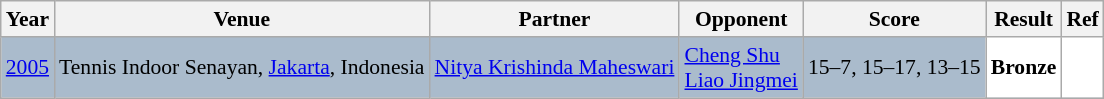<table class="sortable wikitable" style="font-size: 90%">
<tr>
<th>Year</th>
<th>Venue</th>
<th>Partner</th>
<th>Opponent</th>
<th>Score</th>
<th>Result</th>
<th>Ref</th>
</tr>
<tr style="background:#AABBCC">
<td align="center"><a href='#'>2005</a></td>
<td align="left">Tennis Indoor Senayan, <a href='#'>Jakarta</a>, Indonesia</td>
<td align="left"> <a href='#'>Nitya Krishinda Maheswari</a></td>
<td align="left"> <a href='#'>Cheng Shu</a><br> <a href='#'>Liao Jingmei</a></td>
<td align="left">15–7, 15–17, 13–15</td>
<td style="text-align:left; background:white"> <strong>Bronze</strong></td>
<td style="text-align:center; background:white"></td>
</tr>
</table>
